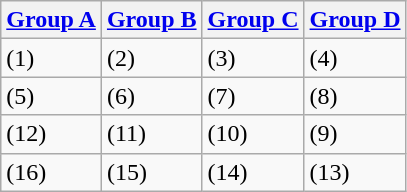<table class="wikitable">
<tr>
<th><a href='#'>Group A</a></th>
<th><a href='#'>Group B</a></th>
<th><a href='#'>Group C</a></th>
<th><a href='#'>Group D</a></th>
</tr>
<tr>
<td> (1)</td>
<td> (2)</td>
<td> (3)</td>
<td> (4)</td>
</tr>
<tr>
<td> (5)</td>
<td> (6)</td>
<td> (7)</td>
<td> (8)</td>
</tr>
<tr>
<td> (12)</td>
<td> (11)</td>
<td> (10)</td>
<td> (9)</td>
</tr>
<tr>
<td> (16)</td>
<td> (15)</td>
<td> (14)</td>
<td> (13)</td>
</tr>
</table>
